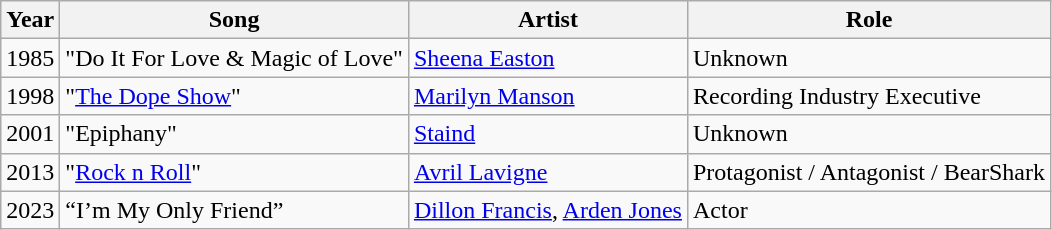<table class="wikitable sortable">
<tr>
<th>Year</th>
<th>Song</th>
<th>Artist</th>
<th>Role</th>
</tr>
<tr>
<td>1985</td>
<td>"Do It For Love & Magic of Love"</td>
<td><a href='#'>Sheena Easton</a></td>
<td>Unknown</td>
</tr>
<tr>
<td>1998</td>
<td data-sort-value=""Dope Show, The"">"<a href='#'>The Dope Show</a>"</td>
<td><a href='#'>Marilyn Manson</a></td>
<td>Recording Industry Executive</td>
</tr>
<tr>
<td>2001</td>
<td>"Epiphany"</td>
<td><a href='#'>Staind</a></td>
<td>Unknown</td>
</tr>
<tr>
<td>2013</td>
<td>"<a href='#'>Rock n Roll</a>"</td>
<td><a href='#'>Avril Lavigne</a></td>
<td>Protagonist / Antagonist / BearShark</td>
</tr>
<tr>
<td>2023</td>
<td>“I’m My Only Friend”</td>
<td><a href='#'>Dillon Francis</a>, <a href='#'>Arden Jones</a></td>
<td>Actor</td>
</tr>
</table>
